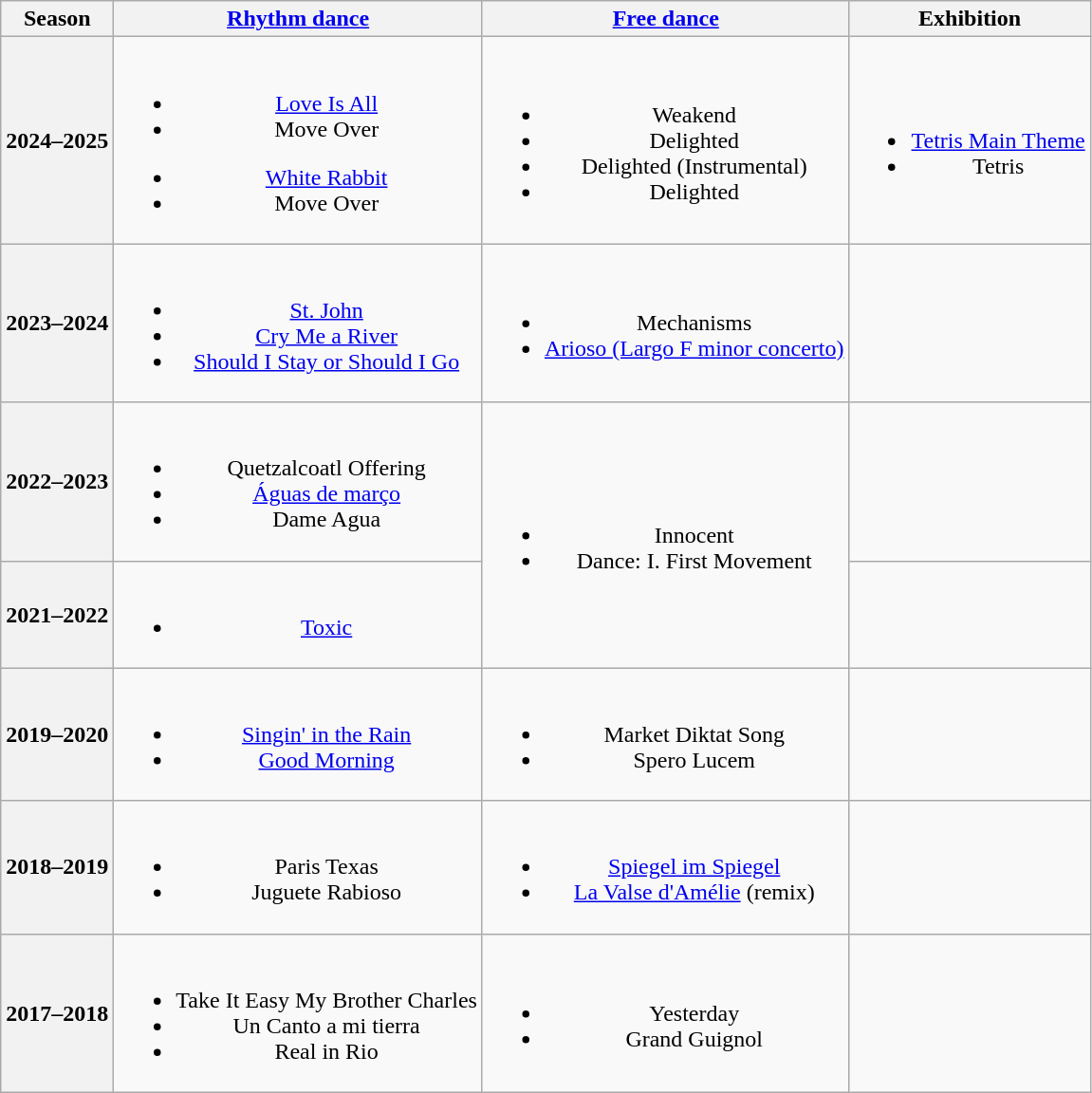<table class=wikitable style=text-align:center>
<tr>
<th>Season</th>
<th><a href='#'>Rhythm dance</a></th>
<th><a href='#'>Free dance</a></th>
<th>Exhibition</th>
</tr>
<tr>
<th>2024–2025 <br> </th>
<td><br><ul><li><a href='#'>Love Is All</a> <br> </li><li>Move Over <br> </li></ul><ul><li><a href='#'>White Rabbit</a> <br> </li><li>Move Over <br> </li></ul></td>
<td><br><ul><li>Weakend</li><li>Delighted</li><li>Delighted (Instrumental)</li><li>Delighted <br> </li></ul></td>
<td><br><ul><li><a href='#'>Tetris Main Theme</a> <br> </li><li>Tetris <br> </li></ul></td>
</tr>
<tr>
<th>2023–2024 <br> </th>
<td><br><ul><li><a href='#'>St. John</a></li><li><a href='#'>Cry Me a River</a> <br> </li><li><a href='#'>Should I Stay or Should I Go</a> <br> </li></ul></td>
<td><br><ul><li>Mechanisms <br> </li><li><a href='#'>Arioso (Largo F minor concerto)</a> <br> </li></ul></td>
<td></td>
</tr>
<tr>
<th>2022–2023 <br> </th>
<td><br><ul><li> Quetzalcoatl Offering <br> </li><li> <a href='#'>Águas de março</a> <br> </li><li> Dame Agua <br> </li></ul></td>
<td rowspan=2><br><ul><li>Innocent <br> </li><li>Dance: I. First Movement <br> </li></ul></td>
<td></td>
</tr>
<tr>
<th>2021–2022</th>
<td><br><ul><li><a href='#'>Toxic</a> <br> </li></ul></td>
<td></td>
</tr>
<tr>
<th>2019–2020 <br> </th>
<td><br><ul><li> <a href='#'>Singin' in the Rain</a></li><li> <a href='#'>Good Morning</a> <br> </li></ul></td>
<td><br><ul><li>Market Diktat Song <br> </li><li>Spero Lucem <br> </li></ul></td>
<td></td>
</tr>
<tr>
<th>2018–2019 <br> </th>
<td><br><ul><li> Paris Texas <br> </li><li> Juguete Rabioso <br> </li></ul></td>
<td><br><ul><li><a href='#'>Spiegel im Spiegel</a> <br> </li><li><a href='#'>La Valse d'Amélie</a> (remix)  <br> </li></ul></td>
<td></td>
</tr>
<tr>
<th>2017–2018 <br> </th>
<td><br><ul><li> Take It Easy My Brother Charles <br> </li><li> Un Canto a mi tierra <br> </li><li> Real in Rio <br> </li></ul></td>
<td><br><ul><li>Yesterday <br> </li><li>Grand Guignol <br> </li></ul></td>
<td></td>
</tr>
</table>
